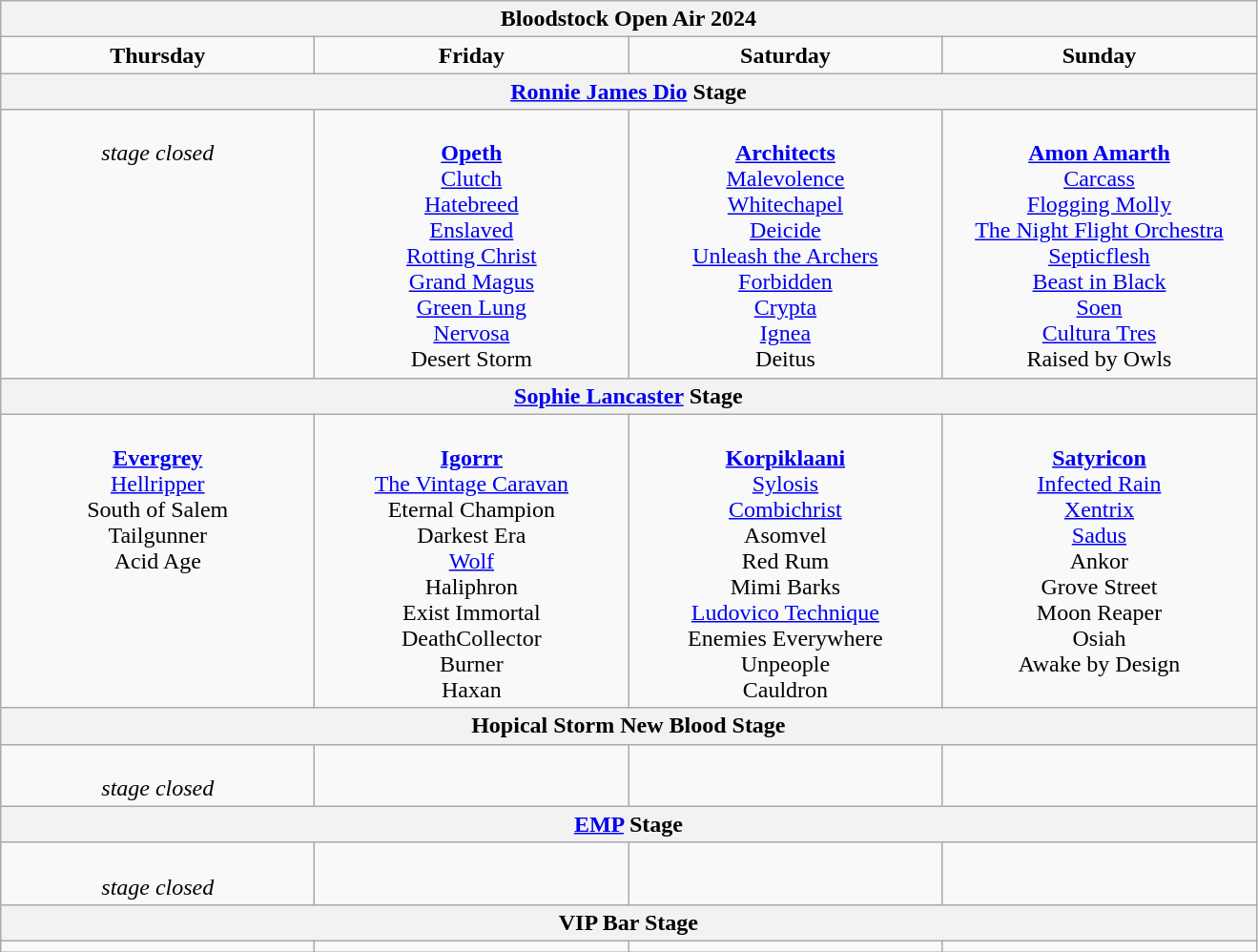<table class="wikitable">
<tr>
<th colspan="4" align="center"><strong>Bloodstock Open Air 2024</strong></th>
</tr>
<tr>
<td align="center"><strong>Thursday</strong></td>
<td align="center"><strong>Friday</strong></td>
<td align="center"><strong>Saturday</strong></td>
<td align="center"><strong>Sunday</strong></td>
</tr>
<tr>
<th colspan="4" align="center"><strong><a href='#'>Ronnie James Dio</a> Stage</strong></th>
</tr>
<tr>
<td valign="top" align="center" width=212><br><em>stage closed</em></td>
<td valign="top" align="center" width=212><br><strong><a href='#'>Opeth</a></strong> <br>
<a href='#'>Clutch</a> <br>
<a href='#'>Hatebreed</a> <br>
<a href='#'>Enslaved</a> <br>
<a href='#'>Rotting Christ</a> <br>
<a href='#'>Grand Magus</a> <br>
<a href='#'>Green Lung</a> <br>
<a href='#'>Nervosa</a> <br>
Desert Storm <br></td>
<td valign="top" align="center" width=212><br><strong><a href='#'>Architects</a></strong> <br>
<a href='#'>Malevolence</a> <br>
<a href='#'>Whitechapel</a> <br>
<a href='#'>Deicide</a> <br>
<a href='#'>Unleash the Archers</a> <br>
<a href='#'>Forbidden</a> <br>
<a href='#'>Crypta</a> <br>
<a href='#'>Ignea</a> <br>
Deitus <br></td>
<td valign="top" align="center" width=212><br><strong><a href='#'>Amon Amarth</a></strong> <br>
<a href='#'>Carcass</a> <br>
<a href='#'>Flogging Molly</a> <br>
<a href='#'>The Night Flight Orchestra</a> <br>
<a href='#'>Septicflesh</a> <br>
<a href='#'>Beast in Black</a> <br>
<a href='#'>Soen</a> <br>
<a href='#'>Cultura Tres</a> <br>
Raised by Owls <br></td>
</tr>
<tr>
<th colspan="4" align="center"><strong><a href='#'>Sophie Lancaster</a> Stage</strong></th>
</tr>
<tr>
<td align="center" valign="top" width="212"><br><strong><a href='#'>Evergrey</a></strong> <br>
<a href='#'>Hellripper</a> <br>
South of Salem <br>
Tailgunner <br>
Acid Age <br></td>
<td valign="top" align="center" width=212><br><strong><a href='#'>Igorrr</a></strong> <br>
<a href='#'>The Vintage Caravan</a> <br>
Eternal Champion <br>
Darkest Era <br>
<a href='#'>Wolf</a> <br>
Haliphron <br>
Exist Immortal <br>
DeathCollector <br>
Burner <br>
Haxan <br></td>
<td valign="top" align="center" width=212><br><strong><a href='#'>Korpiklaani</a></strong> <br>
<a href='#'>Sylosis</a> <br>
<a href='#'>Combichrist</a> <br>
Asomvel <br>
Red Rum <br>
Mimi Barks <br>
<a href='#'> Ludovico Technique</a> <br>
Enemies Everywhere <br>
Unpeople <br>
Cauldron <br></td>
<td valign="top" align="center" width=212><br><strong><a href='#'>Satyricon</a></strong> <br>
<a href='#'>Infected Rain</a> <br>
<a href='#'>Xentrix</a> <br>
<a href='#'>Sadus</a> <br>
Ankor <br>
Grove Street <br>
Moon Reaper <br>
Osiah <br>
Awake by Design <br></td>
</tr>
<tr>
<th colspan="4" align="center"><strong>Hopical Storm New Blood Stage</strong></th>
</tr>
<tr>
<td align="center" valign="top" width="212"><br><em>stage closed</em></td>
<td align="center" valign="top" width="212"></td>
<td align="center" valign="top" width="212"></td>
<td align="center" valign="top" width="212"></td>
</tr>
<tr>
<th colspan="4" align="center"><strong><a href='#'>EMP</a> Stage</strong></th>
</tr>
<tr>
<td align="center" valign="top" width="212"><br><em>stage closed</em></td>
<td align="center" valign="top" width="212"></td>
<td align="center" valign="top" width="212"></td>
<td align="center" valign="top" width="212"></td>
</tr>
<tr>
<th colspan="4" align="center"><strong>VIP Bar Stage</strong></th>
</tr>
<tr>
<td align="center" valign="top" width="212"></td>
<td align="center" valign="top" width="212"></td>
<td align="center" valign="top" width="212"></td>
<td align="center" valign="top" width="212"></td>
</tr>
</table>
